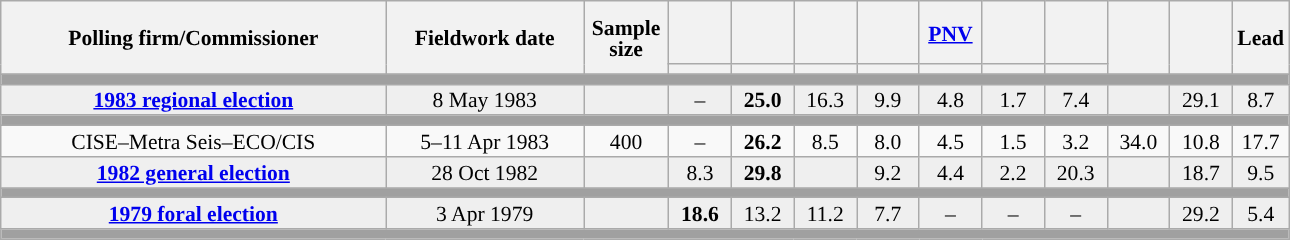<table class="wikitable collapsible collapsed" style="text-align:center; font-size:90%; line-height:14px;">
<tr style="height:42px;">
<th style="width:250px;" rowspan="2">Polling firm/Commissioner</th>
<th style="width:125px;" rowspan="2">Fieldwork date</th>
<th style="width:50px;" rowspan="2">Sample size</th>
<th style="width:35px;"></th>
<th style="width:35px;"></th>
<th style="width:35px;"></th>
<th style="width:35px;"></th>
<th style="width:35px;"><a href='#'>PNV</a></th>
<th style="width:35px;"></th>
<th style="width:35px;"></th>
<th style="width:35px;" rowspan="2"></th>
<th style="width:35px;" rowspan="2"></th>
<th style="width:30px;" rowspan="2">Lead</th>
</tr>
<tr>
<th style="color:inherit;background:"></th>
<th style="color:inherit;background:"></th>
<th style="color:inherit;background:"></th>
<th style="color:inherit;background:"></th>
<th style="color:inherit;background:"></th>
<th style="color:inherit;background:"></th>
<th style="color:inherit;background:"></th>
</tr>
<tr>
<td colspan="13" style="background:#A0A0A0"></td>
</tr>
<tr style="background:#EFEFEF;">
<td><strong><a href='#'>1983 regional election</a></strong></td>
<td>8 May 1983</td>
<td></td>
<td>–</td>
<td><strong>25.0</strong></td>
<td>16.3</td>
<td>9.9</td>
<td>4.8</td>
<td>1.7</td>
<td>7.4</td>
<td></td>
<td>29.1</td>
<td style="background:">8.7</td>
</tr>
<tr>
<td colspan="13" style="background:#A0A0A0"></td>
</tr>
<tr>
<td>CISE–Metra Seis–ECO/CIS</td>
<td>5–11 Apr 1983</td>
<td>400</td>
<td>–</td>
<td><strong>26.2</strong></td>
<td>8.5</td>
<td>8.0</td>
<td>4.5</td>
<td>1.5</td>
<td>3.2</td>
<td>34.0</td>
<td>10.8</td>
<td style="background:">17.7</td>
</tr>
<tr style="background:#EFEFEF;">
<td><strong><a href='#'>1982 general election</a></strong></td>
<td>28 Oct 1982</td>
<td></td>
<td>8.3</td>
<td><strong>29.8</strong></td>
<td></td>
<td>9.2</td>
<td>4.4</td>
<td>2.2</td>
<td>20.3</td>
<td></td>
<td>18.7</td>
<td style="background:">9.5</td>
</tr>
<tr>
<td colspan="13" style="background:#A0A0A0"></td>
</tr>
<tr style="background:#EFEFEF;">
<td><strong><a href='#'>1979 foral election</a></strong></td>
<td>3 Apr 1979</td>
<td></td>
<td><strong>18.6</strong></td>
<td>13.2</td>
<td>11.2</td>
<td>7.7</td>
<td>–</td>
<td>–</td>
<td>–</td>
<td></td>
<td>29.2</td>
<td style="background:">5.4</td>
</tr>
<tr>
<td colspan="13" style="background:#A0A0A0"></td>
</tr>
</table>
